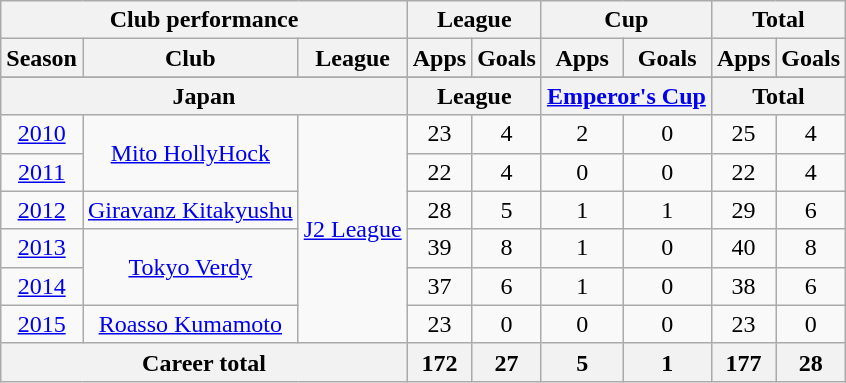<table class="wikitable" style="text-align:center">
<tr>
<th colspan=3>Club performance</th>
<th colspan=2>League</th>
<th colspan=2>Cup</th>
<th colspan=2>Total</th>
</tr>
<tr>
<th>Season</th>
<th>Club</th>
<th>League</th>
<th>Apps</th>
<th>Goals</th>
<th>Apps</th>
<th>Goals</th>
<th>Apps</th>
<th>Goals</th>
</tr>
<tr>
</tr>
<tr>
<th colspan=3>Japan</th>
<th colspan=2>League</th>
<th colspan=2><a href='#'>Emperor's Cup</a></th>
<th colspan=2>Total</th>
</tr>
<tr>
<td><a href='#'>2010</a></td>
<td rowspan="2"><a href='#'>Mito HollyHock</a></td>
<td rowspan="6"><a href='#'>J2 League</a></td>
<td>23</td>
<td>4</td>
<td>2</td>
<td>0</td>
<td>25</td>
<td>4</td>
</tr>
<tr>
<td><a href='#'>2011</a></td>
<td>22</td>
<td>4</td>
<td>0</td>
<td>0</td>
<td>22</td>
<td>4</td>
</tr>
<tr>
<td><a href='#'>2012</a></td>
<td><a href='#'>Giravanz Kitakyushu</a></td>
<td>28</td>
<td>5</td>
<td>1</td>
<td>1</td>
<td>29</td>
<td>6</td>
</tr>
<tr>
<td><a href='#'>2013</a></td>
<td rowspan="2"><a href='#'>Tokyo Verdy</a></td>
<td>39</td>
<td>8</td>
<td>1</td>
<td>0</td>
<td>40</td>
<td>8</td>
</tr>
<tr>
<td><a href='#'>2014</a></td>
<td>37</td>
<td>6</td>
<td>1</td>
<td>0</td>
<td>38</td>
<td>6</td>
</tr>
<tr>
<td><a href='#'>2015</a></td>
<td><a href='#'>Roasso Kumamoto</a></td>
<td>23</td>
<td>0</td>
<td>0</td>
<td>0</td>
<td>23</td>
<td>0</td>
</tr>
<tr>
<th colspan=3>Career total</th>
<th>172</th>
<th>27</th>
<th>5</th>
<th>1</th>
<th>177</th>
<th>28</th>
</tr>
</table>
